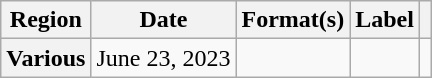<table class="wikitable plainrowheaders">
<tr>
<th scope="col">Region</th>
<th scope="col">Date</th>
<th scope="col">Format(s)</th>
<th scope="col">Label</th>
<th scope="col"></th>
</tr>
<tr>
<th scope="row">Various</th>
<td>June 23, 2023</td>
<td></td>
<td></td>
<td align="center"></td>
</tr>
</table>
